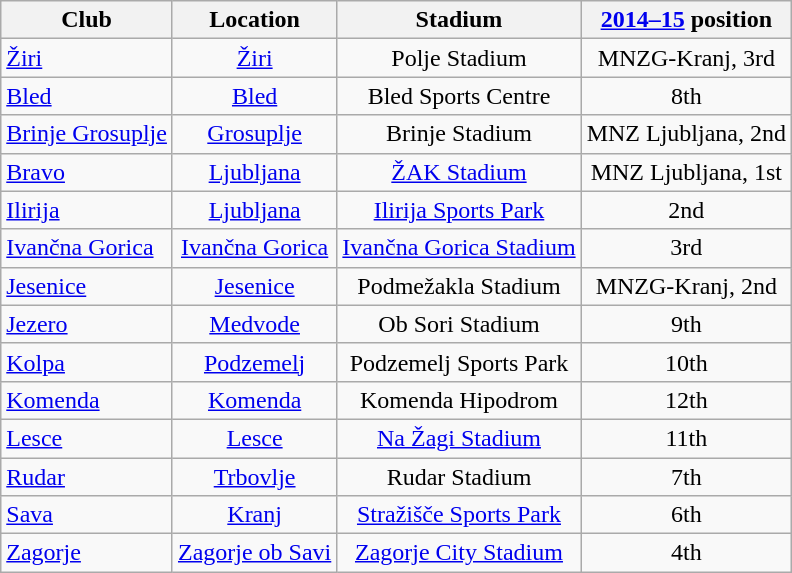<table class="wikitable" style="text-align:center;">
<tr>
<th>Club</th>
<th>Location</th>
<th>Stadium</th>
<th><a href='#'>2014–15</a> position</th>
</tr>
<tr>
<td style="text-align:left;"><a href='#'>Žiri</a></td>
<td><a href='#'>Žiri</a></td>
<td>Polje Stadium</td>
<td>MNZG-Kranj, 3rd</td>
</tr>
<tr>
<td style="text-align:left;"><a href='#'>Bled</a></td>
<td><a href='#'>Bled</a></td>
<td>Bled Sports Centre</td>
<td>8th</td>
</tr>
<tr>
<td style="text-align:left;"><a href='#'>Brinje Grosuplje</a></td>
<td><a href='#'>Grosuplje</a></td>
<td>Brinje Stadium</td>
<td>MNZ Ljubljana, 2nd</td>
</tr>
<tr>
<td style="text-align:left;"><a href='#'>Bravo</a></td>
<td><a href='#'>Ljubljana</a></td>
<td><a href='#'>ŽAK Stadium</a></td>
<td>MNZ Ljubljana, 1st</td>
</tr>
<tr>
<td style="text-align:left;"><a href='#'>Ilirija</a></td>
<td><a href='#'>Ljubljana</a></td>
<td><a href='#'>Ilirija Sports Park</a></td>
<td>2nd</td>
</tr>
<tr>
<td style="text-align:left;"><a href='#'>Ivančna Gorica</a></td>
<td><a href='#'>Ivančna Gorica</a></td>
<td><a href='#'>Ivančna Gorica Stadium</a></td>
<td>3rd</td>
</tr>
<tr>
<td style="text-align:left;"><a href='#'>Jesenice</a></td>
<td><a href='#'>Jesenice</a></td>
<td>Podmežakla Stadium</td>
<td>MNZG-Kranj, 2nd</td>
</tr>
<tr>
<td style="text-align:left;"><a href='#'>Jezero</a></td>
<td><a href='#'>Medvode</a></td>
<td>Ob Sori Stadium</td>
<td>9th</td>
</tr>
<tr>
<td style="text-align:left;"><a href='#'>Kolpa</a></td>
<td><a href='#'>Podzemelj</a></td>
<td>Podzemelj Sports Park</td>
<td>10th</td>
</tr>
<tr>
<td style="text-align:left;"><a href='#'>Komenda</a></td>
<td><a href='#'>Komenda</a></td>
<td>Komenda Hipodrom</td>
<td>12th</td>
</tr>
<tr>
<td style="text-align:left;"><a href='#'>Lesce</a></td>
<td><a href='#'>Lesce</a></td>
<td><a href='#'>Na Žagi Stadium</a></td>
<td>11th</td>
</tr>
<tr>
<td style="text-align:left;"><a href='#'>Rudar</a></td>
<td><a href='#'>Trbovlje</a></td>
<td>Rudar Stadium</td>
<td>7th</td>
</tr>
<tr>
<td style="text-align:left;"><a href='#'>Sava</a></td>
<td><a href='#'>Kranj</a></td>
<td><a href='#'>Stražišče Sports Park</a></td>
<td>6th</td>
</tr>
<tr>
<td style="text-align:left;"><a href='#'>Zagorje</a></td>
<td><a href='#'>Zagorje ob Savi</a></td>
<td><a href='#'>Zagorje City Stadium</a></td>
<td>4th</td>
</tr>
</table>
